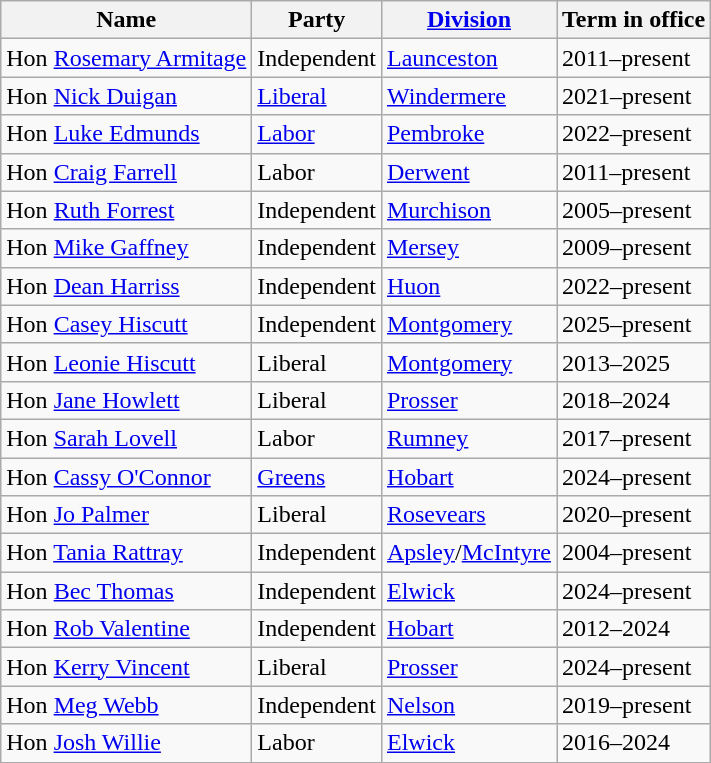<table class="wikitable sortable">
<tr>
<th><strong>Name</strong></th>
<th><strong>Party</strong></th>
<th><strong><a href='#'>Division</a></strong></th>
<th><strong>Term in office</strong></th>
</tr>
<tr>
<td>Hon <a href='#'>Rosemary Armitage</a></td>
<td>Independent</td>
<td><a href='#'>Launceston</a></td>
<td>2011–present</td>
</tr>
<tr>
<td>Hon <a href='#'>Nick Duigan</a></td>
<td><a href='#'>Liberal</a></td>
<td><a href='#'>Windermere</a></td>
<td>2021–present</td>
</tr>
<tr>
<td>Hon <a href='#'>Luke Edmunds</a></td>
<td><a href='#'>Labor</a></td>
<td><a href='#'>Pembroke</a></td>
<td>2022–present</td>
</tr>
<tr>
<td>Hon <a href='#'>Craig Farrell</a></td>
<td>Labor</td>
<td><a href='#'>Derwent</a></td>
<td>2011–present</td>
</tr>
<tr>
<td>Hon <a href='#'>Ruth Forrest</a></td>
<td>Independent</td>
<td><a href='#'>Murchison</a></td>
<td>2005–present</td>
</tr>
<tr>
<td>Hon <a href='#'>Mike Gaffney</a></td>
<td>Independent</td>
<td><a href='#'>Mersey</a></td>
<td>2009–present</td>
</tr>
<tr>
<td>Hon <a href='#'>Dean Harriss</a></td>
<td>Independent</td>
<td><a href='#'>Huon</a></td>
<td>2022–present</td>
</tr>
<tr>
<td>Hon <a href='#'>Casey Hiscutt</a></td>
<td>Independent</td>
<td><a href='#'>Montgomery</a></td>
<td>2025–present</td>
</tr>
<tr>
<td>Hon <a href='#'>Leonie Hiscutt</a></td>
<td>Liberal</td>
<td><a href='#'>Montgomery</a></td>
<td>2013–2025</td>
</tr>
<tr>
<td>Hon <a href='#'>Jane Howlett</a></td>
<td>Liberal</td>
<td><a href='#'>Prosser</a></td>
<td>2018–2024</td>
</tr>
<tr>
<td>Hon <a href='#'>Sarah Lovell</a></td>
<td>Labor</td>
<td><a href='#'>Rumney</a></td>
<td>2017–present</td>
</tr>
<tr>
<td>Hon <a href='#'>Cassy O'Connor</a></td>
<td><a href='#'>Greens</a></td>
<td><a href='#'>Hobart</a></td>
<td>2024–present</td>
</tr>
<tr>
<td>Hon <a href='#'>Jo Palmer</a></td>
<td>Liberal</td>
<td><a href='#'>Rosevears</a></td>
<td>2020–present</td>
</tr>
<tr>
<td>Hon <a href='#'>Tania Rattray</a></td>
<td>Independent</td>
<td><a href='#'>Apsley</a>/<a href='#'>McIntyre</a></td>
<td>2004–present</td>
</tr>
<tr>
<td>Hon <a href='#'>Bec Thomas</a></td>
<td>Independent</td>
<td><a href='#'>Elwick</a></td>
<td>2024–present</td>
</tr>
<tr>
<td>Hon <a href='#'>Rob Valentine</a></td>
<td>Independent</td>
<td><a href='#'>Hobart</a></td>
<td>2012–2024</td>
</tr>
<tr>
<td>Hon <a href='#'>Kerry Vincent</a></td>
<td>Liberal</td>
<td><a href='#'>Prosser</a></td>
<td>2024–present</td>
</tr>
<tr>
<td>Hon <a href='#'>Meg Webb</a></td>
<td>Independent</td>
<td><a href='#'>Nelson</a></td>
<td>2019–present</td>
</tr>
<tr>
<td>Hon <a href='#'>Josh Willie</a></td>
<td>Labor</td>
<td><a href='#'>Elwick</a></td>
<td>2016–2024</td>
</tr>
</table>
